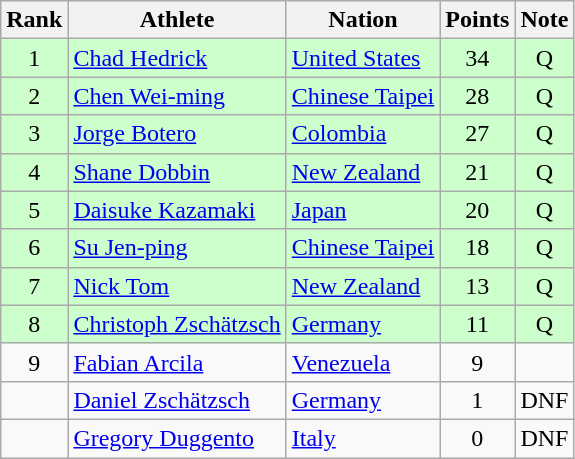<table class="wikitable sortable" style="text-align:center">
<tr>
<th>Rank</th>
<th>Athlete</th>
<th>Nation</th>
<th>Points</th>
<th>Note</th>
</tr>
<tr bgcolor=ccffcc>
<td>1</td>
<td align=left><a href='#'>Chad Hedrick</a></td>
<td align=left> <a href='#'>United States</a></td>
<td>34</td>
<td>Q</td>
</tr>
<tr bgcolor=ccffcc>
<td>2</td>
<td align=left><a href='#'>Chen Wei-ming</a></td>
<td align=left> <a href='#'>Chinese Taipei</a></td>
<td>28</td>
<td>Q</td>
</tr>
<tr bgcolor=ccffcc>
<td>3</td>
<td align=left><a href='#'>Jorge Botero</a></td>
<td align=left> <a href='#'>Colombia</a></td>
<td>27</td>
<td>Q</td>
</tr>
<tr bgcolor=ccffcc>
<td>4</td>
<td align=left><a href='#'>Shane Dobbin</a></td>
<td align=left> <a href='#'>New Zealand</a></td>
<td>21</td>
<td>Q</td>
</tr>
<tr bgcolor=ccffcc>
<td>5</td>
<td align=left><a href='#'>Daisuke Kazamaki</a></td>
<td align=left> <a href='#'>Japan</a></td>
<td>20</td>
<td>Q</td>
</tr>
<tr bgcolor=ccffcc>
<td>6</td>
<td align=left><a href='#'>Su Jen-ping</a></td>
<td align=left> <a href='#'>Chinese Taipei</a></td>
<td>18</td>
<td>Q</td>
</tr>
<tr bgcolor=ccffcc>
<td>7</td>
<td align=left><a href='#'>Nick Tom</a></td>
<td align=left> <a href='#'>New Zealand</a></td>
<td>13</td>
<td>Q</td>
</tr>
<tr bgcolor=ccffcc>
<td>8</td>
<td align=left><a href='#'>Christoph Zschätzsch</a></td>
<td align=left> <a href='#'>Germany</a></td>
<td>11</td>
<td>Q</td>
</tr>
<tr>
<td>9</td>
<td align=left><a href='#'>Fabian Arcila</a></td>
<td align=left> <a href='#'>Venezuela</a></td>
<td>9</td>
<td></td>
</tr>
<tr>
<td></td>
<td align=left><a href='#'>Daniel Zschätzsch</a></td>
<td align=left> <a href='#'>Germany</a></td>
<td>1</td>
<td>DNF</td>
</tr>
<tr>
<td></td>
<td align=left><a href='#'>Gregory Duggento</a></td>
<td align=left> <a href='#'>Italy</a></td>
<td>0</td>
<td>DNF</td>
</tr>
</table>
